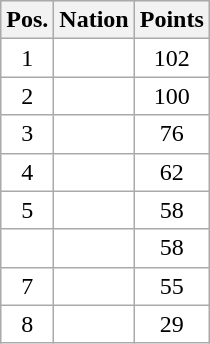<table class="wikitable gauche" cellspacing="1">
<tr style="text-align:center; background:#efefef;">
<th>Pos.</th>
<th>Nation</th>
<th>Points</th>
</tr>
<tr style="vertical-align:top; text-align:center; background:#fff;">
<td>1</td>
<td style="text-align:left;"></td>
<td>102</td>
</tr>
<tr style="vertical-align:top; text-align:center; background:#fff;">
<td>2</td>
<td style="text-align:left;"></td>
<td>100</td>
</tr>
<tr style="vertical-align:top; text-align:center; background:#fff;">
<td>3</td>
<td style="text-align:left;"></td>
<td>76</td>
</tr>
<tr style="vertical-align:top; text-align:center; background:#fff;">
<td>4</td>
<td style="text-align:left;"></td>
<td>62</td>
</tr>
<tr style="vertical-align:top; text-align:center; background:#fff;">
<td>5</td>
<td style="text-align:left;"></td>
<td>58</td>
</tr>
<tr style="vertical-align:top; text-align:center; background:#fff;">
<td></td>
<td style="text-align:left;"></td>
<td>58</td>
</tr>
<tr style="vertical-align:top; text-align:center; background:#fff;">
<td>7</td>
<td style="text-align:left;"></td>
<td>55</td>
</tr>
<tr style="vertical-align:top; text-align:center; background:#fff;">
<td>8</td>
<td style="text-align:left;"></td>
<td>29</td>
</tr>
</table>
